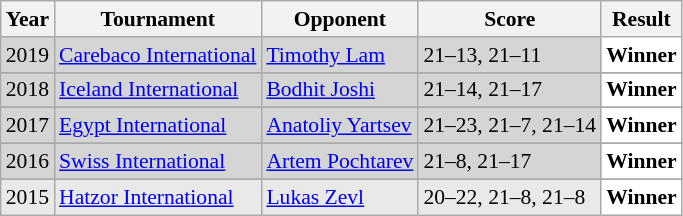<table class="sortable wikitable" style="font-size: 90%;">
<tr>
<th>Year</th>
<th>Tournament</th>
<th>Opponent</th>
<th>Score</th>
<th>Result</th>
</tr>
<tr style="background:#D5D5D5">
<td align="center">2019</td>
<td align="left"><a href='#'>Carebaco International</a></td>
<td align="left"> <a href='#'>Timothy Lam</a></td>
<td align="left">21–13, 21–11</td>
<td style="text-align:left; background:white"> <strong>Winner</strong></td>
</tr>
<tr>
</tr>
<tr style="background:#D5D5D5">
<td align="center">2018</td>
<td align="left"><a href='#'>Iceland International</a></td>
<td align="left"> <a href='#'>Bodhit Joshi</a></td>
<td align="left">21–14, 21–17</td>
<td style="text-align:left; background:white"> <strong>Winner</strong></td>
</tr>
<tr>
</tr>
<tr style="background:#D5D5D5">
<td align="center">2017</td>
<td align="left"><a href='#'>Egypt International</a></td>
<td align="left"> <a href='#'>Anatoliy Yartsev</a></td>
<td align="left">21–23, 21–7, 21–14</td>
<td style="text-align:left; background:white"> <strong>Winner</strong></td>
</tr>
<tr>
</tr>
<tr style="background:#D5D5D5">
<td align="center">2016</td>
<td align="left"><a href='#'>Swiss International</a></td>
<td align="left"> <a href='#'>Artem Pochtarev</a></td>
<td align="left">21–8, 21–17</td>
<td style="text-align:left; background:white"> <strong>Winner</strong></td>
</tr>
<tr>
</tr>
<tr style="background:#E9E9E9">
<td align="center">2015</td>
<td align="left"><a href='#'>Hatzor International</a></td>
<td align="left"> <a href='#'>Lukas Zevl</a></td>
<td align="left">20–22, 21–8, 21–8</td>
<td style="text-align:left; background:white"> <strong>Winner</strong></td>
</tr>
</table>
